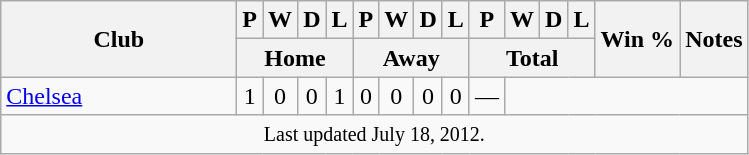<table class="wikitable sortable" style="text-align:center;">
<tr>
<th width="150" rowspan="2">Club</th>
<th>P</th>
<th>W</th>
<th>D</th>
<th>L</th>
<th>P</th>
<th>W</th>
<th>D</th>
<th>L</th>
<th>P</th>
<th>W</th>
<th>D</th>
<th>L</th>
<th rowspan="2">Win %</th>
<th class="unsortable" rowspan="2">Notes</th>
</tr>
<tr class="unsortable">
<th colspan="4">Home</th>
<th colspan="4">Away</th>
<th colspan="4">Total</th>
</tr>
<tr>
<td align="left"> <a href='#'>Chelsea</a></td>
<td>1</td>
<td>0</td>
<td>0</td>
<td>1<br></td>
<td>0</td>
<td>0</td>
<td>0</td>
<td>0<br>
</td>
<td>—</td>
</tr>
<tr class="sortbottom">
<td class="unsortable" colspan="18"><small>Last updated July 18, 2012.</small></td>
</tr>
</table>
